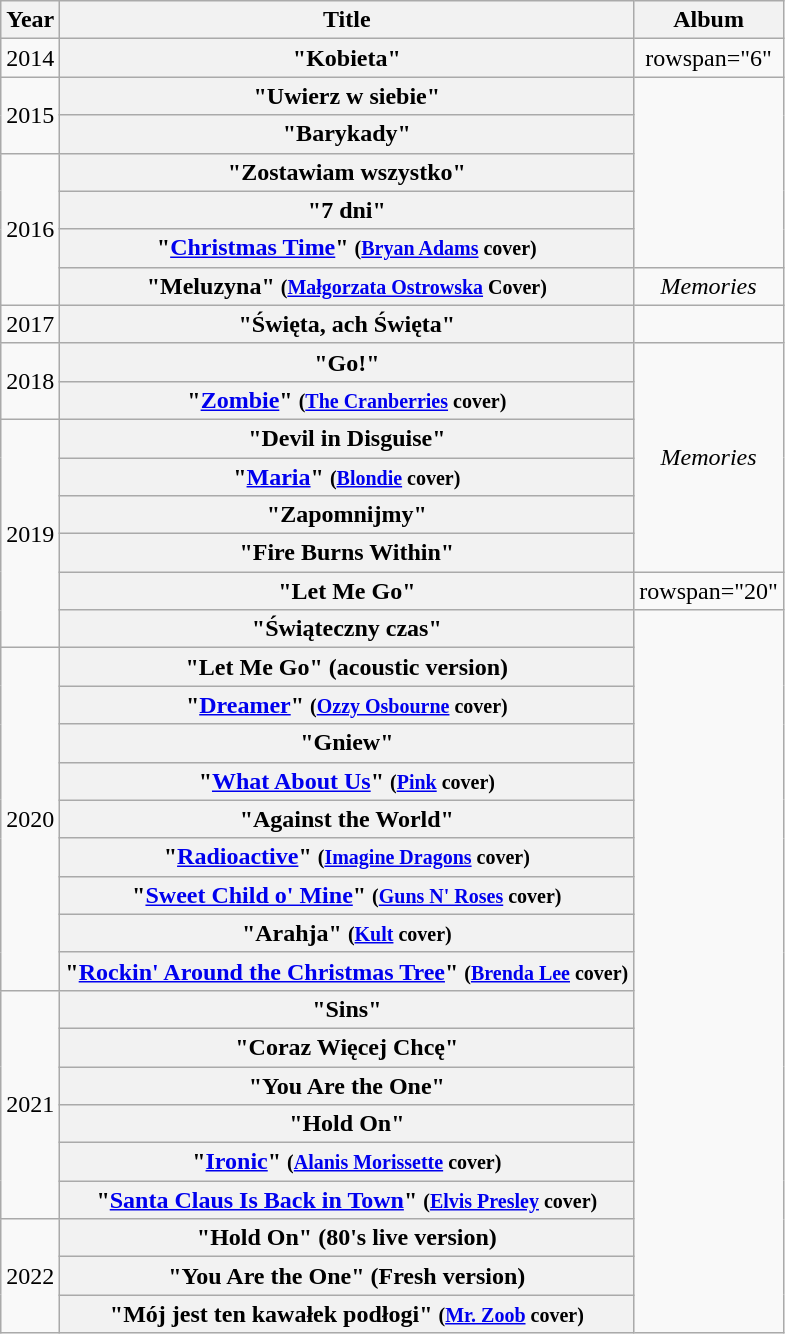<table class="wikitable plainrowheaders" style="text-align:center;">
<tr>
<th>Year</th>
<th>Title</th>
<th>Album</th>
</tr>
<tr>
<td>2014</td>
<th scope="row">"Kobieta"</th>
<td>rowspan="6" </td>
</tr>
<tr>
<td rowspan="2">2015</td>
<th scope="row">"Uwierz w siebie"</th>
</tr>
<tr>
<th scope="row">"Barykady"</th>
</tr>
<tr>
<td rowspan="4">2016</td>
<th scope="row">"Zostawiam wszystko"</th>
</tr>
<tr>
<th scope="row">"7 dni"</th>
</tr>
<tr>
<th scope="row">"<a href='#'>Christmas Time</a>" <small>(<a href='#'>Bryan Adams</a> cover)</small></th>
</tr>
<tr>
<th scope="row">"Meluzyna" <small>(<a href='#'>Małgorzata Ostrowska</a> Cover)</small></th>
<td><em>Memories</em></td>
</tr>
<tr>
<td>2017</td>
<th scope="row">"Święta, ach Święta"</th>
<td></td>
</tr>
<tr>
<td rowspan="2">2018</td>
<th scope="row">"Go!"</th>
<td rowspan="6"><em>Memories</em></td>
</tr>
<tr>
<th scope="row">"<a href='#'>Zombie</a>" <small>(<a href='#'>The Cranberries</a> cover)</small></th>
</tr>
<tr>
<td rowspan="6">2019</td>
<th scope="row">"Devil in Disguise"</th>
</tr>
<tr>
<th scope="row">"<a href='#'>Maria</a>" <small>(<a href='#'>Blondie</a> cover)</small></th>
</tr>
<tr>
<th scope="row">"Zapomnijmy"</th>
</tr>
<tr>
<th scope="row">"Fire Burns Within"</th>
</tr>
<tr>
<th scope="row">"Let Me Go"</th>
<td>rowspan="20" </td>
</tr>
<tr>
<th scope="row">"Świąteczny czas"</th>
</tr>
<tr>
<td rowspan="9">2020</td>
<th scope="row">"Let Me Go" (acoustic version)</th>
</tr>
<tr>
<th scope="row">"<a href='#'>Dreamer</a>" <small>(<a href='#'>Ozzy Osbourne</a> cover)</small></th>
</tr>
<tr>
<th scope="row">"Gniew"</th>
</tr>
<tr>
<th scope="row">"<a href='#'>What About Us</a>" <small>(<a href='#'>Pink</a> cover)</small></th>
</tr>
<tr>
<th scope="row">"Against the World"</th>
</tr>
<tr>
<th scope="row">"<a href='#'>Radioactive</a>" <small>(<a href='#'>Imagine Dragons</a> cover)</small></th>
</tr>
<tr>
<th scope="row">"<a href='#'>Sweet Child o' Mine</a>" <small>(<a href='#'>Guns N' Roses</a> cover)</small></th>
</tr>
<tr>
<th scope="row">"Arahja" <small>(<a href='#'>Kult</a> cover)</small></th>
</tr>
<tr>
<th scope="row">"<a href='#'>Rockin' Around the Christmas Tree</a>" <small>(<a href='#'>Brenda Lee</a> cover)</small></th>
</tr>
<tr>
<td rowspan="6">2021</td>
<th scope="row">"Sins"</th>
</tr>
<tr>
<th scope="row">"Coraz Więcej Chcę"</th>
</tr>
<tr>
<th scope="row">"You Are the One"</th>
</tr>
<tr>
<th scope="row">"Hold On"</th>
</tr>
<tr>
<th scope="row">"<a href='#'>Ironic</a>" <small>(<a href='#'>Alanis Morissette</a> cover)</small></th>
</tr>
<tr>
<th scope="row">"<a href='#'>Santa Claus Is Back in Town</a>" <small>(<a href='#'>Elvis Presley</a> cover)</small></th>
</tr>
<tr>
<td rowspan="3">2022</td>
<th scope="row">"Hold On" (80's live version)</th>
</tr>
<tr>
<th scope="row">"You Are the One" (Fresh version)</th>
</tr>
<tr>
<th scope="row">"Mój jest ten kawałek podłogi" <small>(<a href='#'>Mr. Zoob</a> cover)</small></th>
</tr>
</table>
